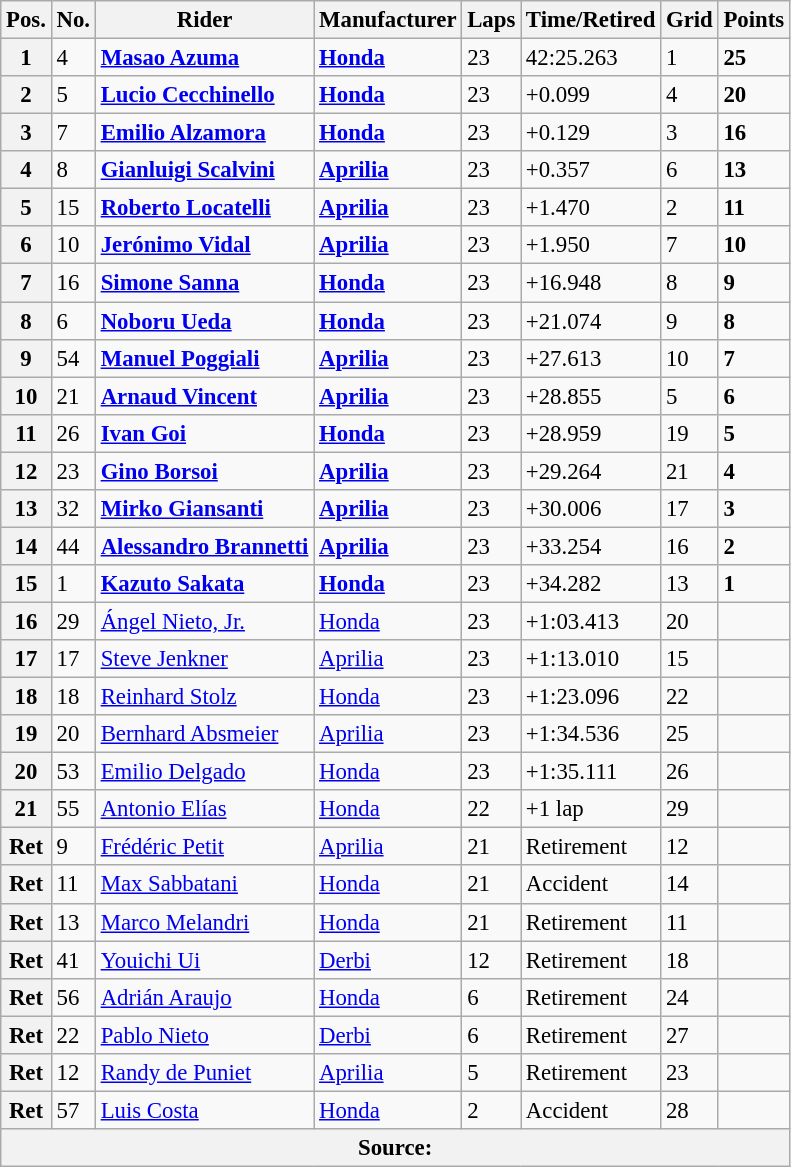<table class="wikitable" style="font-size: 95%;">
<tr>
<th>Pos.</th>
<th>No.</th>
<th>Rider</th>
<th>Manufacturer</th>
<th>Laps</th>
<th>Time/Retired</th>
<th>Grid</th>
<th>Points</th>
</tr>
<tr>
<th>1</th>
<td>4</td>
<td> <strong><a href='#'>Masao Azuma</a></strong></td>
<td><strong><a href='#'>Honda</a></strong></td>
<td>23</td>
<td>42:25.263</td>
<td>1</td>
<td><strong>25</strong></td>
</tr>
<tr>
<th>2</th>
<td>5</td>
<td> <strong><a href='#'>Lucio Cecchinello</a></strong></td>
<td><strong><a href='#'>Honda</a></strong></td>
<td>23</td>
<td>+0.099</td>
<td>4</td>
<td><strong>20</strong></td>
</tr>
<tr>
<th>3</th>
<td>7</td>
<td> <strong><a href='#'>Emilio Alzamora</a></strong></td>
<td><strong><a href='#'>Honda</a></strong></td>
<td>23</td>
<td>+0.129</td>
<td>3</td>
<td><strong>16</strong></td>
</tr>
<tr>
<th>4</th>
<td>8</td>
<td> <strong><a href='#'>Gianluigi Scalvini</a></strong></td>
<td><strong><a href='#'>Aprilia</a></strong></td>
<td>23</td>
<td>+0.357</td>
<td>6</td>
<td><strong>13</strong></td>
</tr>
<tr>
<th>5</th>
<td>15</td>
<td> <strong><a href='#'>Roberto Locatelli</a></strong></td>
<td><strong><a href='#'>Aprilia</a></strong></td>
<td>23</td>
<td>+1.470</td>
<td>2</td>
<td><strong>11</strong></td>
</tr>
<tr>
<th>6</th>
<td>10</td>
<td> <strong><a href='#'>Jerónimo Vidal</a></strong></td>
<td><strong><a href='#'>Aprilia</a></strong></td>
<td>23</td>
<td>+1.950</td>
<td>7</td>
<td><strong>10</strong></td>
</tr>
<tr>
<th>7</th>
<td>16</td>
<td> <strong><a href='#'>Simone Sanna</a></strong></td>
<td><strong><a href='#'>Honda</a></strong></td>
<td>23</td>
<td>+16.948</td>
<td>8</td>
<td><strong>9</strong></td>
</tr>
<tr>
<th>8</th>
<td>6</td>
<td> <strong><a href='#'>Noboru Ueda</a></strong></td>
<td><strong><a href='#'>Honda</a></strong></td>
<td>23</td>
<td>+21.074</td>
<td>9</td>
<td><strong>8</strong></td>
</tr>
<tr>
<th>9</th>
<td>54</td>
<td> <strong><a href='#'>Manuel Poggiali</a></strong></td>
<td><strong><a href='#'>Aprilia</a></strong></td>
<td>23</td>
<td>+27.613</td>
<td>10</td>
<td><strong>7</strong></td>
</tr>
<tr>
<th>10</th>
<td>21</td>
<td> <strong><a href='#'>Arnaud Vincent</a></strong></td>
<td><strong><a href='#'>Aprilia</a></strong></td>
<td>23</td>
<td>+28.855</td>
<td>5</td>
<td><strong>6</strong></td>
</tr>
<tr>
<th>11</th>
<td>26</td>
<td> <strong><a href='#'>Ivan Goi</a></strong></td>
<td><strong><a href='#'>Honda</a></strong></td>
<td>23</td>
<td>+28.959</td>
<td>19</td>
<td><strong>5</strong></td>
</tr>
<tr>
<th>12</th>
<td>23</td>
<td> <strong><a href='#'>Gino Borsoi</a></strong></td>
<td><strong><a href='#'>Aprilia</a></strong></td>
<td>23</td>
<td>+29.264</td>
<td>21</td>
<td><strong>4</strong></td>
</tr>
<tr>
<th>13</th>
<td>32</td>
<td> <strong><a href='#'>Mirko Giansanti</a></strong></td>
<td><strong><a href='#'>Aprilia</a></strong></td>
<td>23</td>
<td>+30.006</td>
<td>17</td>
<td><strong>3</strong></td>
</tr>
<tr>
<th>14</th>
<td>44</td>
<td> <strong><a href='#'>Alessandro Brannetti</a></strong></td>
<td><strong><a href='#'>Aprilia</a></strong></td>
<td>23</td>
<td>+33.254</td>
<td>16</td>
<td><strong>2</strong></td>
</tr>
<tr>
<th>15</th>
<td>1</td>
<td> <strong><a href='#'>Kazuto Sakata</a></strong></td>
<td><strong><a href='#'>Honda</a></strong></td>
<td>23</td>
<td>+34.282</td>
<td>13</td>
<td><strong>1</strong></td>
</tr>
<tr>
<th>16</th>
<td>29</td>
<td> <a href='#'>Ángel Nieto, Jr.</a></td>
<td><a href='#'>Honda</a></td>
<td>23</td>
<td>+1:03.413</td>
<td>20</td>
<td></td>
</tr>
<tr>
<th>17</th>
<td>17</td>
<td> <a href='#'>Steve Jenkner</a></td>
<td><a href='#'>Aprilia</a></td>
<td>23</td>
<td>+1:13.010</td>
<td>15</td>
<td></td>
</tr>
<tr>
<th>18</th>
<td>18</td>
<td> <a href='#'>Reinhard Stolz</a></td>
<td><a href='#'>Honda</a></td>
<td>23</td>
<td>+1:23.096</td>
<td>22</td>
<td></td>
</tr>
<tr>
<th>19</th>
<td>20</td>
<td> <a href='#'>Bernhard Absmeier</a></td>
<td><a href='#'>Aprilia</a></td>
<td>23</td>
<td>+1:34.536</td>
<td>25</td>
<td></td>
</tr>
<tr>
<th>20</th>
<td>53</td>
<td> <a href='#'>Emilio Delgado</a></td>
<td><a href='#'>Honda</a></td>
<td>23</td>
<td>+1:35.111</td>
<td>26</td>
<td></td>
</tr>
<tr>
<th>21</th>
<td>55</td>
<td> <a href='#'>Antonio Elías</a></td>
<td><a href='#'>Honda</a></td>
<td>22</td>
<td>+1 lap</td>
<td>29</td>
<td></td>
</tr>
<tr>
<th>Ret</th>
<td>9</td>
<td> <a href='#'>Frédéric Petit</a></td>
<td><a href='#'>Aprilia</a></td>
<td>21</td>
<td>Retirement</td>
<td>12</td>
<td></td>
</tr>
<tr>
<th>Ret</th>
<td>11</td>
<td> <a href='#'>Max Sabbatani</a></td>
<td><a href='#'>Honda</a></td>
<td>21</td>
<td>Accident</td>
<td>14</td>
<td></td>
</tr>
<tr>
<th>Ret</th>
<td>13</td>
<td> <a href='#'>Marco Melandri</a></td>
<td><a href='#'>Honda</a></td>
<td>21</td>
<td>Retirement</td>
<td>11</td>
<td></td>
</tr>
<tr>
<th>Ret</th>
<td>41</td>
<td> <a href='#'>Youichi Ui</a></td>
<td><a href='#'>Derbi</a></td>
<td>12</td>
<td>Retirement</td>
<td>18</td>
<td></td>
</tr>
<tr>
<th>Ret</th>
<td>56</td>
<td> <a href='#'>Adrián Araujo</a></td>
<td><a href='#'>Honda</a></td>
<td>6</td>
<td>Retirement</td>
<td>24</td>
<td></td>
</tr>
<tr>
<th>Ret</th>
<td>22</td>
<td> <a href='#'>Pablo Nieto</a></td>
<td><a href='#'>Derbi</a></td>
<td>6</td>
<td>Retirement</td>
<td>27</td>
<td></td>
</tr>
<tr>
<th>Ret</th>
<td>12</td>
<td> <a href='#'>Randy de Puniet</a></td>
<td><a href='#'>Aprilia</a></td>
<td>5</td>
<td>Retirement</td>
<td>23</td>
<td></td>
</tr>
<tr>
<th>Ret</th>
<td>57</td>
<td> <a href='#'>Luis Costa</a></td>
<td><a href='#'>Honda</a></td>
<td>2</td>
<td>Accident</td>
<td>28</td>
<td></td>
</tr>
<tr>
<th colspan=8>Source: </th>
</tr>
</table>
